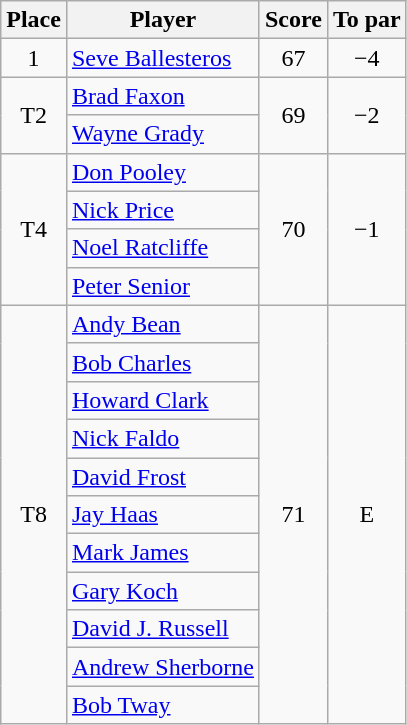<table class="wikitable">
<tr>
<th>Place</th>
<th>Player</th>
<th>Score</th>
<th>To par</th>
</tr>
<tr>
<td align=center>1</td>
<td> <a href='#'>Seve Ballesteros</a></td>
<td align=center>67</td>
<td align=center>−4</td>
</tr>
<tr>
<td rowspan="2" align=center>T2</td>
<td> <a href='#'>Brad Faxon</a></td>
<td rowspan="2" align=center>69</td>
<td rowspan="2" align=center>−2</td>
</tr>
<tr>
<td> <a href='#'>Wayne Grady</a></td>
</tr>
<tr>
<td rowspan="4" align=center>T4</td>
<td> <a href='#'>Don Pooley</a></td>
<td rowspan="4" align=center>70</td>
<td rowspan="4" align=center>−1</td>
</tr>
<tr>
<td> <a href='#'>Nick Price</a></td>
</tr>
<tr>
<td> <a href='#'>Noel Ratcliffe</a></td>
</tr>
<tr>
<td> <a href='#'>Peter Senior</a></td>
</tr>
<tr>
<td rowspan="11" align=center>T8</td>
<td> <a href='#'>Andy Bean</a></td>
<td rowspan="11" align=center>71</td>
<td rowspan="11" align=center>E</td>
</tr>
<tr>
<td> <a href='#'>Bob Charles</a></td>
</tr>
<tr>
<td> <a href='#'>Howard Clark</a></td>
</tr>
<tr>
<td> <a href='#'>Nick Faldo</a></td>
</tr>
<tr>
<td> <a href='#'>David Frost</a></td>
</tr>
<tr>
<td> <a href='#'>Jay Haas</a></td>
</tr>
<tr>
<td> <a href='#'>Mark James</a></td>
</tr>
<tr>
<td> <a href='#'>Gary Koch</a></td>
</tr>
<tr>
<td> <a href='#'>David J. Russell</a></td>
</tr>
<tr>
<td> <a href='#'>Andrew Sherborne</a></td>
</tr>
<tr>
<td> <a href='#'>Bob Tway</a></td>
</tr>
</table>
